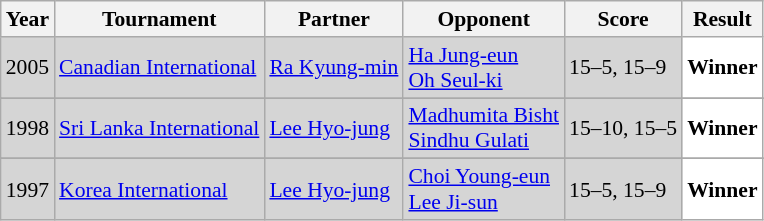<table class="sortable wikitable" style="font-size: 90%;">
<tr>
<th>Year</th>
<th>Tournament</th>
<th>Partner</th>
<th>Opponent</th>
<th>Score</th>
<th>Result</th>
</tr>
<tr style="background:#D5D5D5">
<td align="center">2005</td>
<td align="left"><a href='#'>Canadian International</a></td>
<td align="left"> <a href='#'>Ra Kyung-min</a></td>
<td align="left"> <a href='#'>Ha Jung-eun</a> <br>  <a href='#'>Oh Seul-ki</a></td>
<td align="left">15–5, 15–9</td>
<td style="text-align:left; background:white"> <strong>Winner</strong></td>
</tr>
<tr>
</tr>
<tr style="background:#D5D5D5">
<td align="center">1998</td>
<td align="left"><a href='#'>Sri Lanka International</a></td>
<td align="left"> <a href='#'>Lee Hyo-jung</a></td>
<td align="left"> <a href='#'>Madhumita Bisht</a> <br>  <a href='#'>Sindhu Gulati</a></td>
<td align="left">15–10, 15–5</td>
<td style="text-align:left; background:white"> <strong>Winner</strong></td>
</tr>
<tr>
</tr>
<tr style="background:#D5D5D5">
<td align="center">1997</td>
<td align="left"><a href='#'>Korea International</a></td>
<td align="left"> <a href='#'>Lee Hyo-jung</a></td>
<td align="left"> <a href='#'>Choi Young-eun</a> <br>  <a href='#'>Lee Ji-sun</a></td>
<td align="left">15–5, 15–9</td>
<td style="text-align:left; background:white"> <strong>Winner</strong></td>
</tr>
</table>
